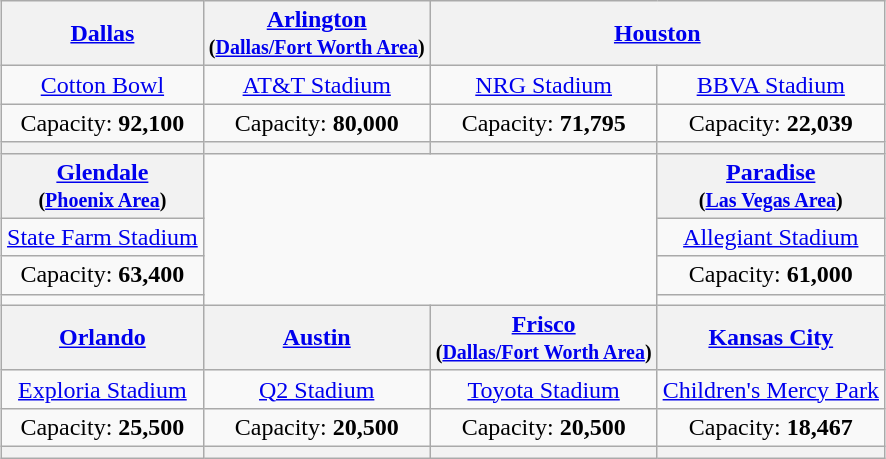<table class="wikitable" style="margin:1em auto; text-align:center">
<tr>
<th><a href='#'>Dallas</a></th>
<th><a href='#'>Arlington</a><br><small>(<a href='#'>Dallas/Fort Worth Area</a>)</small></th>
<th colspan=2><a href='#'>Houston</a></th>
</tr>
<tr>
<td><a href='#'>Cotton Bowl</a></td>
<td><a href='#'>AT&T Stadium</a></td>
<td><a href='#'>NRG Stadium</a></td>
<td><a href='#'>BBVA Stadium</a></td>
</tr>
<tr>
<td>Capacity: <strong>92,100</strong></td>
<td>Capacity: <strong>80,000</strong></td>
<td>Capacity: <strong>71,795</strong></td>
<td>Capacity: <strong>22,039</strong></td>
</tr>
<tr>
<th></th>
<th></th>
<th></th>
<th></th>
</tr>
<tr>
<th><a href='#'>Glendale</a><br><small>(<a href='#'>Phoenix Area</a>)</small></th>
<td rowspan=4 colspan=2><br></td>
<th><a href='#'>Paradise</a><br><small>(<a href='#'>Las Vegas Area</a>)</small></th>
</tr>
<tr>
<td><a href='#'>State Farm Stadium</a></td>
<td><a href='#'>Allegiant Stadium</a></td>
</tr>
<tr>
<td>Capacity: <strong>63,400</strong></td>
<td>Capacity: <strong>61,000</strong></td>
</tr>
<tr>
<td></td>
<td></td>
</tr>
<tr>
<th><a href='#'>Orlando</a></th>
<th><a href='#'>Austin</a></th>
<th><a href='#'>Frisco</a><br><small>(<a href='#'>Dallas/Fort Worth Area</a>)</small></th>
<th><a href='#'>Kansas City</a></th>
</tr>
<tr>
<td><a href='#'>Exploria Stadium</a></td>
<td><a href='#'>Q2 Stadium</a></td>
<td><a href='#'>Toyota Stadium</a></td>
<td><a href='#'>Children's Mercy Park</a></td>
</tr>
<tr>
<td>Capacity: <strong>25,500</strong></td>
<td>Capacity: <strong>20,500</strong></td>
<td>Capacity: <strong>20,500</strong></td>
<td>Capacity: <strong>18,467</strong></td>
</tr>
<tr>
<th></th>
<th></th>
<th></th>
<th></th>
</tr>
</table>
